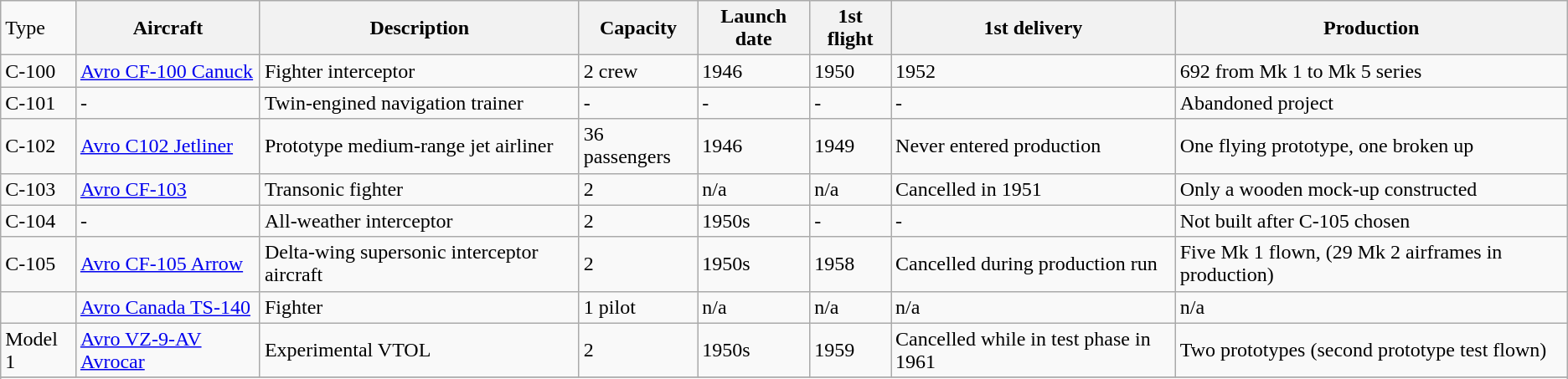<table class="wikitable">
<tr>
<td>Type</td>
<th>Aircraft</th>
<th>Description</th>
<th>Capacity</th>
<th>Launch date</th>
<th>1st flight</th>
<th>1st delivery</th>
<th>Production</th>
</tr>
<tr>
<td>C-100</td>
<td><a href='#'>Avro CF-100 Canuck</a></td>
<td>Fighter interceptor</td>
<td>2 crew</td>
<td>1946</td>
<td>1950</td>
<td>1952</td>
<td>692 from Mk 1 to Mk 5 series</td>
</tr>
<tr>
<td>C-101</td>
<td>-</td>
<td>Twin-engined navigation trainer</td>
<td>-</td>
<td>-</td>
<td>-</td>
<td>-</td>
<td>Abandoned project</td>
</tr>
<tr>
<td>C-102</td>
<td><a href='#'>Avro C102 Jetliner</a></td>
<td>Prototype medium-range jet airliner</td>
<td>36 passengers</td>
<td>1946</td>
<td>1949</td>
<td>Never entered production</td>
<td>One flying prototype, one broken up</td>
</tr>
<tr>
<td>C-103</td>
<td><a href='#'>Avro CF-103</a></td>
<td>Transonic fighter</td>
<td>2</td>
<td>n/a</td>
<td>n/a</td>
<td>Cancelled in 1951</td>
<td>Only a wooden mock-up constructed</td>
</tr>
<tr>
<td>C-104</td>
<td>-</td>
<td>All-weather interceptor</td>
<td>2</td>
<td>1950s</td>
<td>-</td>
<td>-</td>
<td>Not built after C-105 chosen</td>
</tr>
<tr>
<td>C-105</td>
<td><a href='#'>Avro CF-105 Arrow</a></td>
<td>Delta-wing supersonic interceptor aircraft</td>
<td>2</td>
<td>1950s</td>
<td>1958</td>
<td>Cancelled during production run</td>
<td>Five Mk 1 flown, (29 Mk 2 airframes in production)</td>
</tr>
<tr>
<td></td>
<td><a href='#'>Avro Canada TS-140</a></td>
<td>Fighter</td>
<td>1 pilot</td>
<td>n/a</td>
<td>n/a</td>
<td>n/a</td>
<td>n/a</td>
</tr>
<tr>
<td>Model 1</td>
<td><a href='#'>Avro VZ-9-AV Avrocar</a></td>
<td>Experimental VTOL</td>
<td>2</td>
<td>1950s</td>
<td>1959</td>
<td>Cancelled while in test phase in 1961</td>
<td>Two prototypes (second prototype test flown)</td>
</tr>
<tr>
</tr>
<tr>
</tr>
</table>
